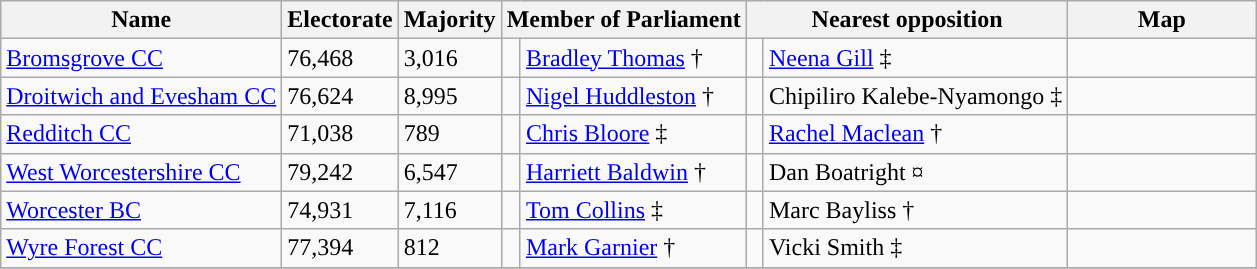<table class="wikitable sortable">
<tr>
<th rowspan=1>Name</th>
<th rowspan=1>Electorate</th>
<th rowspan=1>Majority</th>
<th colspan=2 class=unsortable>Member of Parliament</th>
<th colspan=2 class=unsortable>Nearest opposition</th>
<th rowspan=1 class="unsortable" style="width:15%;">Map</th>
</tr>
<tr>
<td><a href='#'>Bromsgrove CC</a></td>
<td>76,468</td>
<td>3,016</td>
<td style="color:inherit;background:"> </td>
<td><a href='#'>Bradley Thomas</a> †</td>
<td style="color:inherit;background:"> </td>
<td><a href='#'>Neena Gill</a> ‡</td>
<td></td>
</tr>
<tr>
<td><a href='#'>Droitwich and Evesham CC</a></td>
<td>76,624</td>
<td>8,995</td>
<td style="color:inherit;background:"></td>
<td><a href='#'>Nigel Huddleston</a> †</td>
<td style="color:inherit;background:"></td>
<td>Chipiliro Kalebe-Nyamongo ‡</td>
<td></td>
</tr>
<tr>
<td><a href='#'>Redditch CC</a></td>
<td>71,038</td>
<td>789</td>
<td style="color:inherit;background:"></td>
<td><a href='#'>Chris Bloore</a> ‡</td>
<td style="color:inherit;background:"></td>
<td><a href='#'>Rachel Maclean</a> †</td>
<td></td>
</tr>
<tr>
<td><a href='#'>West Worcestershire CC</a></td>
<td>79,242</td>
<td>6,547</td>
<td style="color:inherit;background:"></td>
<td><a href='#'>Harriett Baldwin</a> †</td>
<td style="color:inherit;background:"></td>
<td>Dan Boatright ¤</td>
<td></td>
</tr>
<tr>
<td><a href='#'>Worcester BC</a></td>
<td>74,931</td>
<td>7,116</td>
<td style="color:inherit;background:"></td>
<td><a href='#'>Tom Collins</a> ‡</td>
<td style="color:inherit;background:"></td>
<td>Marc Bayliss †</td>
<td></td>
</tr>
<tr>
<td><a href='#'>Wyre Forest CC</a></td>
<td>77,394</td>
<td>812</td>
<td style="color:inherit;background:"></td>
<td><a href='#'>Mark Garnier</a> †</td>
<td style="color:inherit;background:"></td>
<td>Vicki Smith ‡</td>
<td></td>
</tr>
<tr>
</tr>
</table>
